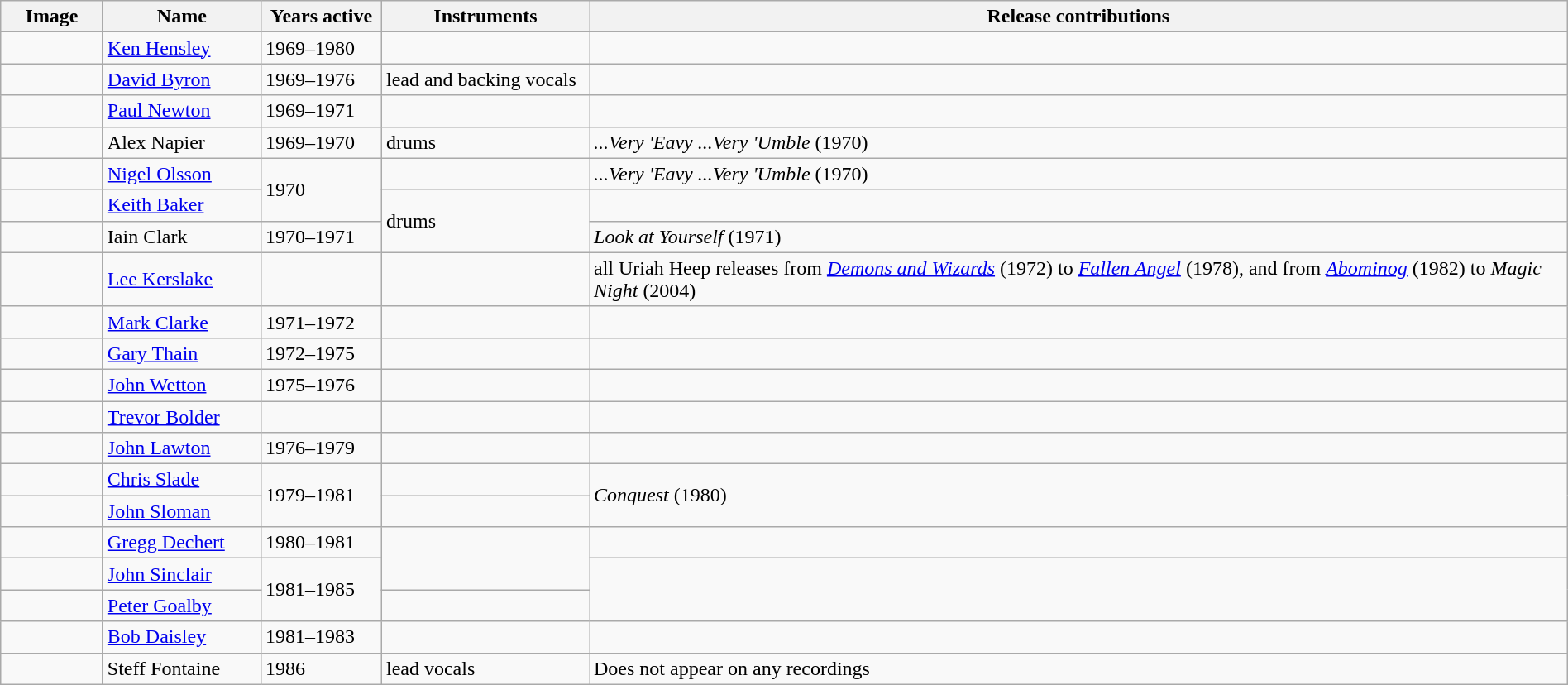<table class="wikitable" border="1" width="100%">
<tr>
<th width="75">Image</th>
<th width="120">Name</th>
<th width="90">Years active</th>
<th width="160">Instruments</th>
<th>Release contributions</th>
</tr>
<tr>
<td></td>
<td><a href='#'>Ken Hensley</a></td>
<td>1969–1980 </td>
<td><br></td>
<td></td>
</tr>
<tr>
<td></td>
<td><a href='#'>David Byron</a></td>
<td>1969–1976 </td>
<td>lead and backing vocals</td>
<td></td>
</tr>
<tr>
<td></td>
<td><a href='#'>Paul Newton</a></td>
<td>1969–1971 </td>
<td></td>
<td></td>
</tr>
<tr>
<td></td>
<td>Alex Napier</td>
<td>1969–1970 </td>
<td>drums</td>
<td><em>...Very 'Eavy ...Very 'Umble</em> (1970) </td>
</tr>
<tr>
<td></td>
<td><a href='#'>Nigel Olsson</a></td>
<td rowspan="2">1970</td>
<td></td>
<td><em>...Very 'Eavy ...Very 'Umble</em> (1970) </td>
</tr>
<tr>
<td></td>
<td><a href='#'>Keith Baker</a></td>
<td rowspan="2">drums</td>
<td></td>
</tr>
<tr>
<td></td>
<td>Iain Clark</td>
<td>1970–1971</td>
<td><em>Look at Yourself</em> (1971)</td>
</tr>
<tr>
<td></td>
<td><a href='#'>Lee Kerslake</a></td>
<td></td>
<td></td>
<td>all Uriah Heep releases from <em><a href='#'>Demons and Wizards</a></em> (1972) to <em><a href='#'>Fallen Angel</a></em> (1978), and from <em><a href='#'>Abominog</a></em> (1982) to <em>Magic Night</em> (2004)</td>
</tr>
<tr>
<td></td>
<td><a href='#'>Mark Clarke</a></td>
<td>1971–1972</td>
<td></td>
<td></td>
</tr>
<tr>
<td></td>
<td><a href='#'>Gary Thain</a></td>
<td>1972–1975 </td>
<td></td>
<td></td>
</tr>
<tr>
<td></td>
<td><a href='#'>John Wetton</a></td>
<td>1975–1976 </td>
<td></td>
<td></td>
</tr>
<tr>
<td></td>
<td><a href='#'>Trevor Bolder</a></td>
<td></td>
<td></td>
<td></td>
</tr>
<tr>
<td></td>
<td><a href='#'>John Lawton</a></td>
<td>1976–1979 </td>
<td></td>
<td></td>
</tr>
<tr>
<td></td>
<td><a href='#'>Chris Slade</a></td>
<td rowspan="2">1979–1981</td>
<td></td>
<td rowspan="2"><em>Conquest</em> (1980)</td>
</tr>
<tr>
<td></td>
<td><a href='#'>John Sloman</a></td>
<td></td>
</tr>
<tr>
<td></td>
<td><a href='#'>Gregg Dechert</a></td>
<td>1980–1981</td>
<td rowspan="2"></td>
<td></td>
</tr>
<tr>
<td></td>
<td><a href='#'>John Sinclair</a></td>
<td rowspan="2">1981–1985</td>
<td rowspan="2"></td>
</tr>
<tr>
<td></td>
<td><a href='#'>Peter Goalby</a></td>
<td></td>
</tr>
<tr>
<td></td>
<td><a href='#'>Bob Daisley</a></td>
<td>1981–1983</td>
<td></td>
<td></td>
</tr>
<tr>
<td></td>
<td>Steff Fontaine</td>
<td>1986</td>
<td>lead vocals</td>
<td>Does not appear on any recordings</td>
</tr>
</table>
